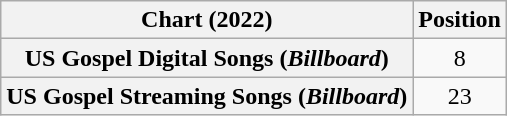<table class="wikitable plainrowheaders sortable">
<tr>
<th>Chart (2022)</th>
<th>Position</th>
</tr>
<tr>
<th scope="row">US Gospel Digital Songs (<em>Billboard</em>)</th>
<td style="text-align:center;">8</td>
</tr>
<tr>
<th scope="row">US Gospel Streaming Songs (<em>Billboard</em>)</th>
<td style="text-align:center;">23</td>
</tr>
</table>
